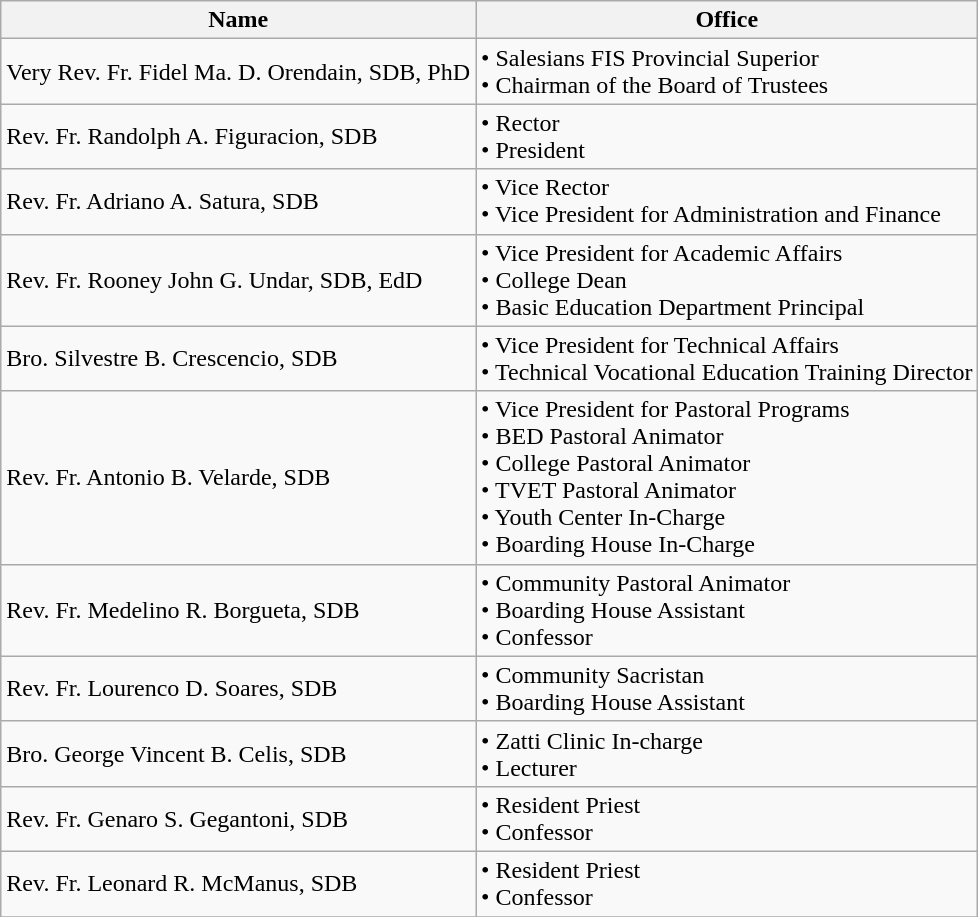<table class="wikitable sortable">
<tr>
<th>Name</th>
<th>Office</th>
</tr>
<tr>
<td>Very Rev. Fr. Fidel Ma. D. Orendain, SDB, PhD</td>
<td>• Salesians FIS Provincial Superior<br>• Chairman of the Board of Trustees</td>
</tr>
<tr>
<td>Rev. Fr. Randolph A. Figuracion, SDB</td>
<td>• Rector<br>• President<br></td>
</tr>
<tr>
<td>Rev. Fr. Adriano A. Satura, SDB</td>
<td>• Vice Rector<br>• Vice President for Administration and Finance</td>
</tr>
<tr>
<td>Rev. Fr. Rooney John G. Undar, SDB, EdD</td>
<td>• Vice President for Academic Affairs<br>• College Dean<br>• Basic Education Department Principal</td>
</tr>
<tr>
<td>Bro. Silvestre B. Crescencio, SDB</td>
<td>• Vice President for Technical Affairs<br>• Technical Vocational Education Training Director</td>
</tr>
<tr>
<td>Rev. Fr. Antonio B. Velarde, SDB</td>
<td>• Vice President for Pastoral Programs<br>• BED Pastoral Animator<br>• College Pastoral Animator<br>• TVET Pastoral Animator<br>• Youth Center In-Charge<br>• Boarding House In-Charge</td>
</tr>
<tr>
<td>Rev. Fr. Medelino R. Borgueta, SDB</td>
<td>• Community Pastoral Animator<br>• Boarding House Assistant<br>• Confessor</td>
</tr>
<tr>
<td>Rev. Fr. Lourenco D. Soares, SDB</td>
<td>• Community Sacristan<br>• Boarding House Assistant</td>
</tr>
<tr>
<td>Bro. George Vincent B. Celis, SDB</td>
<td>• Zatti Clinic In-charge<br>• Lecturer</td>
</tr>
<tr>
<td>Rev. Fr. Genaro S. Gegantoni, SDB</td>
<td>• Resident Priest<br>• Confessor</td>
</tr>
<tr>
<td>Rev. Fr. Leonard R. McManus, SDB</td>
<td>• Resident Priest<br>• Confessor</td>
</tr>
<tr>
</tr>
</table>
